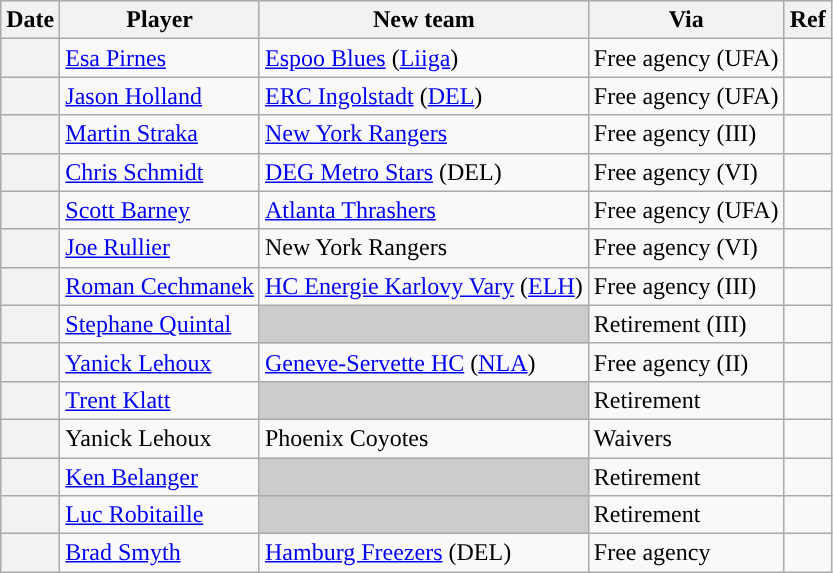<table class="wikitable plainrowheaders">
<tr style="background:#ddd; text-align:center;">
<th>Date</th>
<th>Player</th>
<th>New team</th>
<th>Via</th>
<th>Ref</th>
</tr>
<tr>
<th scope="row"></th>
<td><a href='#'>Esa Pirnes</a></td>
<td><a href='#'>Espoo Blues</a> (<a href='#'>Liiga</a>)</td>
<td>Free agency (UFA)</td>
<td></td>
</tr>
<tr>
<th scope="row"></th>
<td><a href='#'>Jason Holland</a></td>
<td><a href='#'>ERC Ingolstadt</a> (<a href='#'>DEL</a>)</td>
<td>Free agency (UFA)</td>
<td></td>
</tr>
<tr>
<th scope="row"></th>
<td><a href='#'>Martin Straka</a></td>
<td><a href='#'>New York Rangers</a></td>
<td>Free agency (III)</td>
<td></td>
</tr>
<tr>
<th scope="row"></th>
<td><a href='#'>Chris Schmidt</a></td>
<td><a href='#'>DEG Metro Stars</a> (DEL)</td>
<td>Free agency (VI)</td>
<td></td>
</tr>
<tr>
<th scope="row"></th>
<td><a href='#'>Scott Barney</a></td>
<td><a href='#'>Atlanta Thrashers</a></td>
<td>Free agency (UFA)</td>
<td></td>
</tr>
<tr>
<th scope="row"></th>
<td><a href='#'>Joe Rullier</a></td>
<td>New York Rangers</td>
<td>Free agency (VI)</td>
<td></td>
</tr>
<tr>
<th scope="row"></th>
<td><a href='#'>Roman Cechmanek</a></td>
<td><a href='#'>HC Energie Karlovy Vary</a> (<a href='#'>ELH</a>)</td>
<td>Free agency (III)</td>
<td></td>
</tr>
<tr>
<th scope="row"></th>
<td><a href='#'>Stephane Quintal</a></td>
<td style="background:#ccc"></td>
<td>Retirement (III)</td>
<td></td>
</tr>
<tr>
<th scope="row"></th>
<td><a href='#'>Yanick Lehoux</a></td>
<td><a href='#'>Geneve-Servette HC</a> (<a href='#'>NLA</a>)</td>
<td>Free agency (II)</td>
<td></td>
</tr>
<tr>
<th scope="row"></th>
<td><a href='#'>Trent Klatt</a></td>
<td style="background:#ccc"></td>
<td>Retirement</td>
<td></td>
</tr>
<tr>
<th scope="row"></th>
<td>Yanick Lehoux</td>
<td>Phoenix Coyotes</td>
<td>Waivers</td>
<td></td>
</tr>
<tr>
<th scope="row"></th>
<td><a href='#'>Ken Belanger</a></td>
<td style="background:#ccc"></td>
<td>Retirement</td>
<td></td>
</tr>
<tr>
<th scope="row"></th>
<td><a href='#'>Luc Robitaille</a></td>
<td style="background:#ccc"></td>
<td>Retirement</td>
<td></td>
</tr>
<tr>
<th scope="row"></th>
<td><a href='#'>Brad Smyth</a></td>
<td><a href='#'>Hamburg Freezers</a> (DEL)</td>
<td>Free agency</td>
<td></td>
</tr>
</table>
